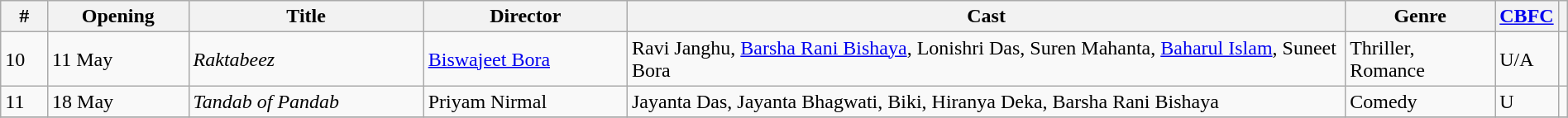<table class="wikitable sortable" style="width:100%;">
<tr>
<th width="3%">#</th>
<th width="9%">Opening</th>
<th width="15%">Title</th>
<th width="13%">Director</th>
<th>Cast</th>
<th>Genre</th>
<th><a href='#'>CBFC</a></th>
<th></th>
</tr>
<tr>
<td>10</td>
<td>11 May</td>
<td><em>Raktabeez</em></td>
<td><a href='#'>Biswajeet Bora</a></td>
<td>Ravi Janghu, <a href='#'>Barsha Rani Bishaya</a>, Lonishri Das, Suren Mahanta, <a href='#'>Baharul Islam</a>, Suneet Bora</td>
<td>Thriller, Romance</td>
<td>U/A</td>
<td align="center"></td>
</tr>
<tr>
<td>11</td>
<td>18 May</td>
<td><em>Tandab of Pandab</em></td>
<td>Priyam Nirmal</td>
<td>Jayanta Das, Jayanta Bhagwati, Biki, Hiranya Deka, Barsha Rani Bishaya</td>
<td>Comedy</td>
<td>U</td>
<td align="center"></td>
</tr>
<tr>
</tr>
</table>
